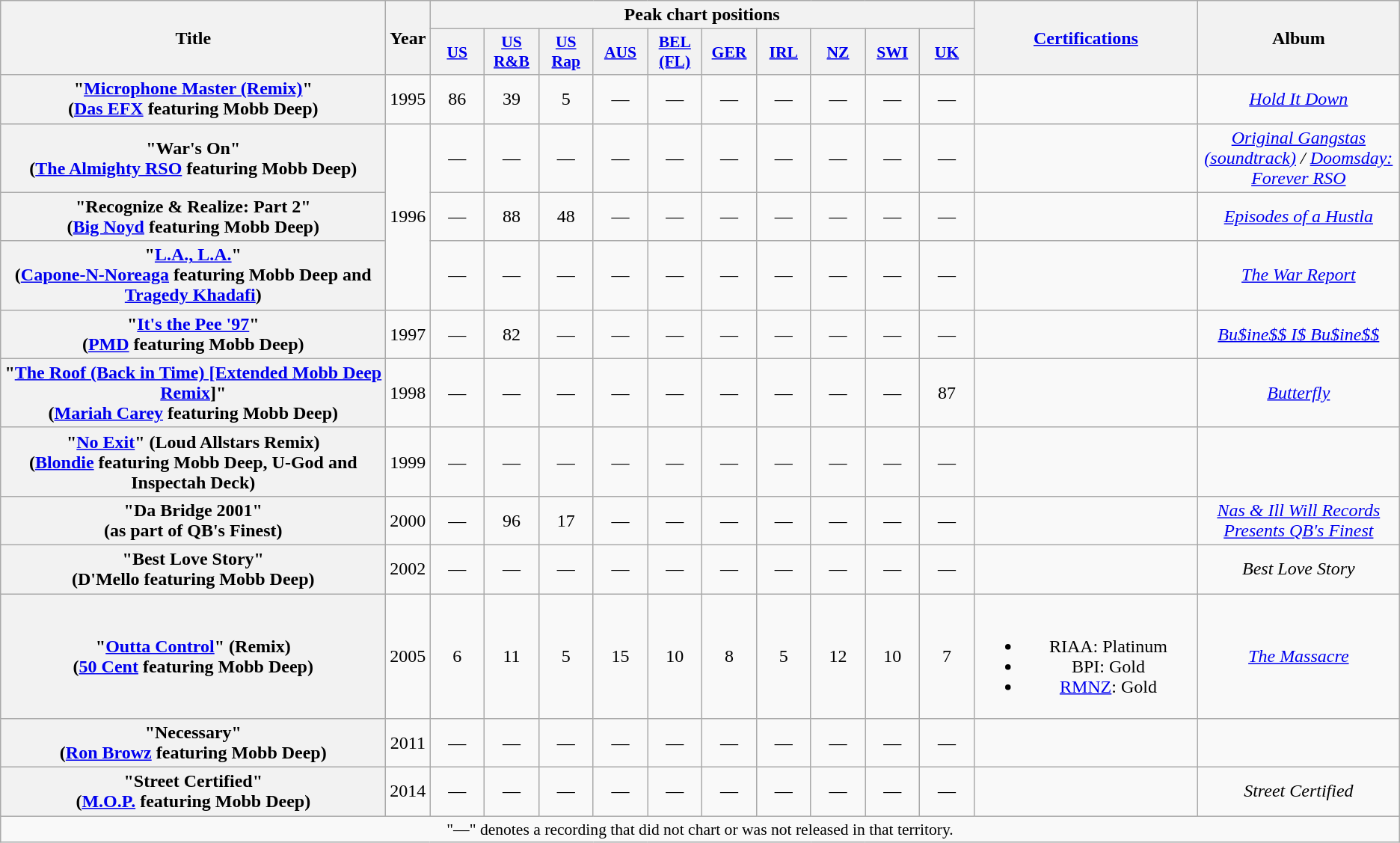<table class="wikitable plainrowheaders" style="text-align:center;">
<tr>
<th scope="col" rowspan="2" style="width:21em;">Title</th>
<th scope="col" rowspan="2">Year</th>
<th scope="col" colspan="10">Peak chart positions</th>
<th scope="col" rowspan="2" style="width:12em;"><a href='#'>Certifications</a></th>
<th scope="col" rowspan="2">Album</th>
</tr>
<tr>
<th scope="col" style="width:2.9em;font-size:90%;"><a href='#'>US</a><br></th>
<th scope="col" style="width:2.9em;font-size:90%;"><a href='#'>US<br>R&B</a><br></th>
<th scope="col" style="width:2.9em;font-size:90%;"><a href='#'>US<br>Rap</a><br></th>
<th scope="col" style="width:2.9em;font-size:90%;"><a href='#'>AUS</a><br></th>
<th scope="col" style="width:2.9em;font-size:90%;"><a href='#'>BEL<br>(FL)</a><br></th>
<th scope="col" style="width:2.9em;font-size:90%;"><a href='#'>GER</a><br></th>
<th scope="col" style="width:2.9em;font-size:90%;"><a href='#'>IRL</a><br></th>
<th scope="col" style="width:2.9em;font-size:90%;"><a href='#'>NZ</a><br></th>
<th scope="col" style="width:2.9em;font-size:90%;"><a href='#'>SWI</a><br></th>
<th scope="col" style="width:2.9em;font-size:90%;"><a href='#'>UK</a><br></th>
</tr>
<tr>
<th scope="row">"<a href='#'>Microphone Master (Remix)</a>"<br><span>(<a href='#'>Das EFX</a> featuring Mobb Deep)</span></th>
<td>1995</td>
<td>86</td>
<td>39</td>
<td>5</td>
<td>—</td>
<td>—</td>
<td>—</td>
<td>—</td>
<td>—</td>
<td>—</td>
<td>—</td>
<td></td>
<td><em><a href='#'>Hold It Down</a></em></td>
</tr>
<tr>
<th scope="row">"War's On"<br><span>(<a href='#'>The Almighty RSO</a> featuring Mobb Deep)</span></th>
<td rowspan="3">1996</td>
<td>—</td>
<td>—</td>
<td>—</td>
<td>—</td>
<td>—</td>
<td>—</td>
<td>—</td>
<td>—</td>
<td>—</td>
<td>—</td>
<td></td>
<td><em><a href='#'>Original Gangstas (soundtrack)</a> / <a href='#'>Doomsday: Forever RSO</a></em></td>
</tr>
<tr>
<th scope="row">"Recognize & Realize: Part 2"<br><span>(<a href='#'>Big Noyd</a> featuring Mobb Deep)</span></th>
<td>—</td>
<td>88</td>
<td>48</td>
<td>—</td>
<td>—</td>
<td>—</td>
<td>—</td>
<td>—</td>
<td>—</td>
<td>—</td>
<td></td>
<td><em><a href='#'>Episodes of a Hustla</a></em></td>
</tr>
<tr>
<th scope="row">"<a href='#'>L.A., L.A.</a>"<br><span>(<a href='#'>Capone-N-Noreaga</a> featuring Mobb Deep and <a href='#'>Tragedy Khadafi</a>)</span></th>
<td>—</td>
<td>—</td>
<td>—</td>
<td>—</td>
<td>—</td>
<td>—</td>
<td>—</td>
<td>—</td>
<td>—</td>
<td>—</td>
<td></td>
<td><em><a href='#'>The War Report</a></em></td>
</tr>
<tr>
<th scope="row">"<a href='#'>It's the Pee '97</a>"<br><span>(<a href='#'>PMD</a> featuring Mobb Deep)</span></th>
<td>1997</td>
<td>—</td>
<td>82</td>
<td>—</td>
<td>—</td>
<td>—</td>
<td>—</td>
<td>—</td>
<td>—</td>
<td>—</td>
<td>—</td>
<td></td>
<td><em><a href='#'>Bu$ine$$ I$ Bu$ine$$</a></em></td>
</tr>
<tr>
<th scope="row">"<a href='#'>The Roof (Back in Time) [Extended Mobb Deep Remix</a>]"<br><span>(<a href='#'>Mariah Carey</a> featuring Mobb Deep)</span></th>
<td>1998</td>
<td>—</td>
<td>—</td>
<td>—</td>
<td>—</td>
<td>—</td>
<td>—</td>
<td>—</td>
<td>—</td>
<td>—</td>
<td>87</td>
<td></td>
<td><em><a href='#'>Butterfly</a></em></td>
</tr>
<tr>
<th scope="row">"<a href='#'>No Exit</a>" (Loud Allstars Remix)<br><span>(<a href='#'>Blondie</a> featuring Mobb Deep, U-God and Inspectah Deck)</span></th>
<td>1999</td>
<td>—</td>
<td>—</td>
<td>—</td>
<td>—</td>
<td>—</td>
<td>—</td>
<td>—</td>
<td>—</td>
<td>—</td>
<td>—</td>
<td></td>
<td></td>
</tr>
<tr>
<th scope="row">"Da Bridge 2001"<br><span>(as part of QB's Finest)</span></th>
<td>2000</td>
<td>—</td>
<td>96</td>
<td>17</td>
<td>—</td>
<td>—</td>
<td>—</td>
<td>—</td>
<td>—</td>
<td>—</td>
<td>—</td>
<td></td>
<td><em><a href='#'>Nas & Ill Will Records Presents QB's Finest</a></em></td>
</tr>
<tr>
<th scope="row">"Best Love Story"<br><span>(D'Mello featuring Mobb Deep)</span></th>
<td>2002</td>
<td>—</td>
<td>—</td>
<td>—</td>
<td>—</td>
<td>—</td>
<td>—</td>
<td>—</td>
<td>—</td>
<td>—</td>
<td>—</td>
<td></td>
<td><em>Best Love Story</em></td>
</tr>
<tr>
<th scope="row">"<a href='#'>Outta Control</a>" (Remix)<br><span>(<a href='#'>50 Cent</a> featuring Mobb Deep)</span></th>
<td>2005</td>
<td>6</td>
<td>11</td>
<td>5</td>
<td>15</td>
<td>10</td>
<td>8</td>
<td>5</td>
<td>12</td>
<td>10</td>
<td>7</td>
<td><br><ul><li>RIAA: Platinum</li><li>BPI: Gold</li><li><a href='#'>RMNZ</a>: Gold</li></ul></td>
<td><em><a href='#'>The Massacre</a></em></td>
</tr>
<tr>
<th scope="row">"Necessary"<br><span>(<a href='#'>Ron Browz</a> featuring Mobb Deep)</span></th>
<td>2011</td>
<td>—</td>
<td>—</td>
<td>—</td>
<td>—</td>
<td>—</td>
<td>—</td>
<td>—</td>
<td>—</td>
<td>—</td>
<td>—</td>
<td></td>
<td></td>
</tr>
<tr>
<th scope="row">"Street Certified"<br><span>(<a href='#'>M.O.P.</a> featuring Mobb Deep)</span></th>
<td>2014</td>
<td>—</td>
<td>—</td>
<td>—</td>
<td>—</td>
<td>—</td>
<td>—</td>
<td>—</td>
<td>—</td>
<td>—</td>
<td>—</td>
<td></td>
<td><em>Street Certified</em></td>
</tr>
<tr>
<td colspan="15" style="font-size:90%">"—" denotes a recording that did not chart or was not released in that territory.</td>
</tr>
</table>
